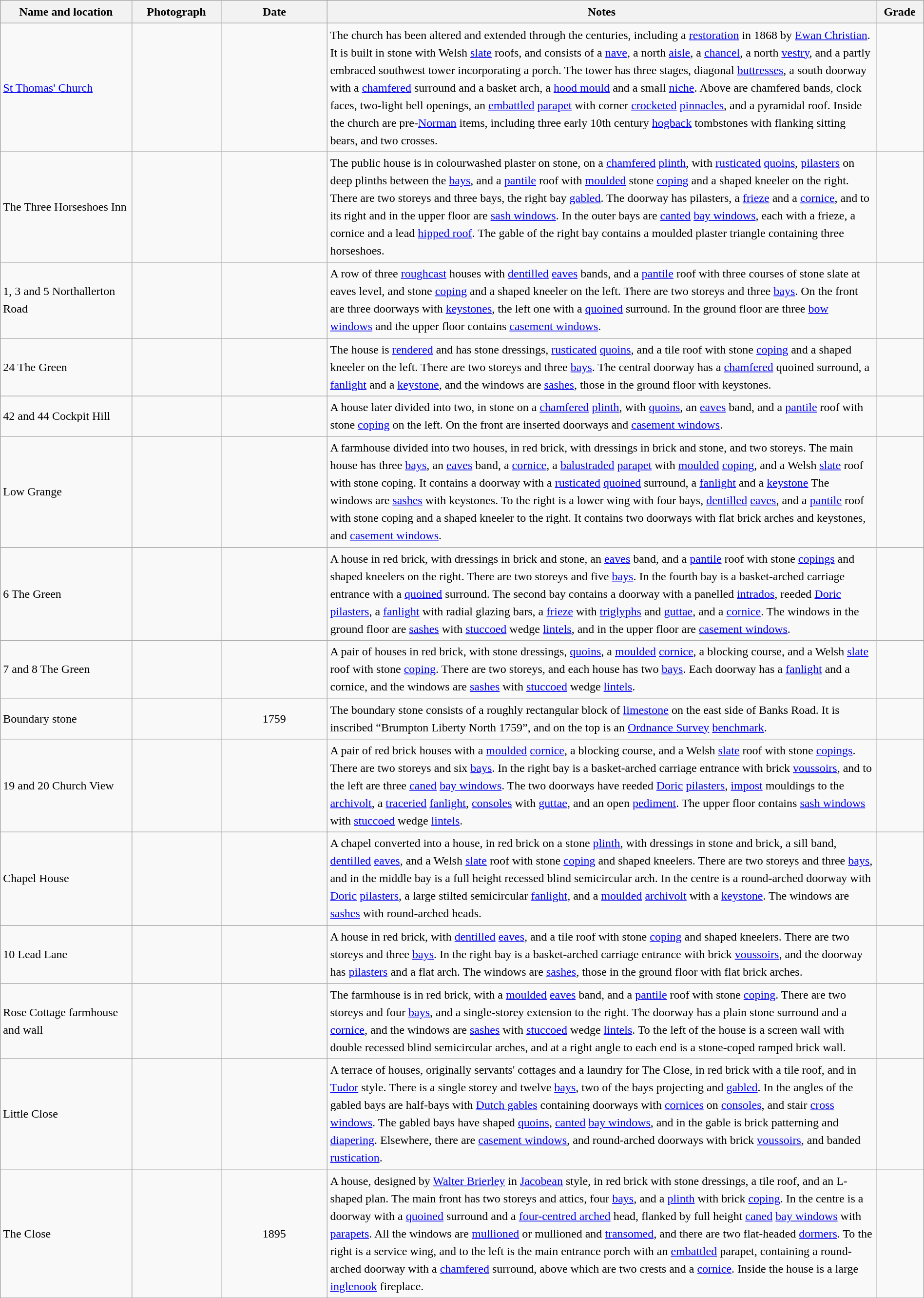<table class="wikitable sortable plainrowheaders" style="width:100%; border:0px; text-align:left; line-height:150%">
<tr>
<th scope="col"  style="width:150px">Name and location</th>
<th scope="col"  style="width:100px" class="unsortable">Photograph</th>
<th scope="col"  style="width:120px">Date</th>
<th scope="col"  style="width:650px" class="unsortable">Notes</th>
<th scope="col"  style="width:50px">Grade</th>
</tr>
<tr>
<td><a href='#'>St Thomas' Church</a><br><small></small></td>
<td></td>
<td align="center"></td>
<td>The church has been altered and extended through the centuries, including a <a href='#'>restoration</a> in 1868 by <a href='#'>Ewan Christian</a>.  It is built in stone with Welsh <a href='#'>slate</a> roofs, and consists of a <a href='#'>nave</a>, a north <a href='#'>aisle</a>, a <a href='#'>chancel</a>, a north <a href='#'>vestry</a>, and a partly embraced southwest tower incorporating a porch.  The tower has three stages, diagonal <a href='#'>buttresses</a>, a south doorway with a <a href='#'>chamfered</a> surround and a basket arch, a <a href='#'>hood mould</a> and a small <a href='#'>niche</a>.  Above are chamfered bands, clock faces, two-light bell openings, an <a href='#'>embattled</a> <a href='#'>parapet</a> with corner <a href='#'>crocketed</a> <a href='#'>pinnacles</a>, and a pyramidal roof.  Inside the church are pre-<a href='#'>Norman</a> items, including three early 10th century <a href='#'>hogback</a> tombstones with flanking sitting bears, and two crosses.</td>
<td align="center" ></td>
</tr>
<tr>
<td>The Three Horseshoes Inn<br><small></small></td>
<td></td>
<td align="center"></td>
<td>The public house is in colourwashed plaster on stone, on a <a href='#'>chamfered</a> <a href='#'>plinth</a>, with <a href='#'>rusticated</a> <a href='#'>quoins</a>, <a href='#'>pilasters</a> on deep plinths between the <a href='#'>bays</a>, and a <a href='#'>pantile</a> roof with <a href='#'>moulded</a> stone <a href='#'>coping</a> and a shaped kneeler on the right.  There are two storeys and three bays, the right bay <a href='#'>gabled</a>.  The doorway has pilasters, a <a href='#'>frieze</a> and a <a href='#'>cornice</a>, and to its right and in the upper floor are <a href='#'>sash windows</a>.  In the outer bays are <a href='#'>canted</a> <a href='#'>bay windows</a>, each with a frieze, a cornice and a lead <a href='#'>hipped roof</a>.  The gable of the right bay contains a moulded plaster triangle containing three horseshoes.</td>
<td align="center" ></td>
</tr>
<tr>
<td>1, 3 and 5 Northallerton Road<br><small></small></td>
<td></td>
<td align="center"></td>
<td>A row of three <a href='#'>roughcast</a> houses with <a href='#'>dentilled</a> <a href='#'>eaves</a> bands, and a <a href='#'>pantile</a> roof with three courses of stone slate at eaves level, and stone <a href='#'>coping</a> and a shaped kneeler on the left.  There are two storeys and three <a href='#'>bays</a>.  On the front are three doorways with <a href='#'>keystones</a>, the left one with a <a href='#'>quoined</a> surround.  In the ground floor are three <a href='#'>bow windows</a> and the upper floor contains <a href='#'>casement windows</a>.</td>
<td align="center" ></td>
</tr>
<tr>
<td>24 The Green<br><small></small></td>
<td></td>
<td align="center"></td>
<td>The house is <a href='#'>rendered</a> and has stone dressings, <a href='#'>rusticated</a> <a href='#'>quoins</a>, and a tile roof with stone <a href='#'>coping</a> and a shaped kneeler on the left.  There are two storeys and three <a href='#'>bays</a>.  The central doorway has a <a href='#'>chamfered</a> quoined surround, a <a href='#'>fanlight</a> and a <a href='#'>keystone</a>, and the windows are <a href='#'>sashes</a>, those in the ground floor with keystones.</td>
<td align="center" ></td>
</tr>
<tr>
<td>42 and 44 Cockpit Hill<br><small></small></td>
<td></td>
<td align="center"></td>
<td>A house later divided into two, in stone on a <a href='#'>chamfered</a> <a href='#'>plinth</a>, with <a href='#'>quoins</a>, an <a href='#'>eaves</a> band, and a <a href='#'>pantile</a> roof with stone <a href='#'>coping</a> on the left.  On the front are inserted doorways and <a href='#'>casement windows</a>.</td>
<td align="center" ></td>
</tr>
<tr>
<td>Low Grange<br><small></small></td>
<td></td>
<td align="center"></td>
<td>A farmhouse divided into two houses, in red brick, with dressings in brick and stone, and two storeys.  The main house has three <a href='#'>bays</a>, an <a href='#'>eaves</a> band,  a <a href='#'>cornice</a>, a <a href='#'>balustraded</a> <a href='#'>parapet</a> with <a href='#'>moulded</a> <a href='#'>coping</a>, and a Welsh <a href='#'>slate</a> roof with stone coping.  It contains a doorway with a <a href='#'>rusticated</a> <a href='#'>quoined</a> surround, a <a href='#'>fanlight</a> and a <a href='#'>keystone</a>  The windows are <a href='#'>sashes</a> with keystones.  To the right is a lower wing with four bays, <a href='#'>dentilled</a> <a href='#'>eaves</a>, and a <a href='#'>pantile</a> roof with stone coping and a shaped kneeler to the right.  It contains two doorways with flat brick arches and keystones, and <a href='#'>casement windows</a>.</td>
<td align="center" ></td>
</tr>
<tr>
<td>6 The Green<br><small></small></td>
<td></td>
<td align="center"></td>
<td>A house in red brick, with dressings in brick and stone, an <a href='#'>eaves</a> band, and a <a href='#'>pantile</a> roof with stone <a href='#'>copings</a> and shaped kneelers on the right.  There are two storeys and five <a href='#'>bays</a>.  In the fourth bay is a basket-arched carriage entrance with a <a href='#'>quoined</a> surround.  The second bay contains a doorway with a panelled <a href='#'>intrados</a>, reeded  <a href='#'>Doric</a> <a href='#'>pilasters</a>, a <a href='#'>fanlight</a> with radial glazing bars, a <a href='#'>frieze</a> with <a href='#'>triglyphs</a> and <a href='#'>guttae</a>, and a <a href='#'>cornice</a>.  The windows in the ground floor are <a href='#'>sashes</a> with <a href='#'>stuccoed</a> wedge <a href='#'>lintels</a>, and in the upper floor are <a href='#'>casement windows</a>.</td>
<td align="center" ></td>
</tr>
<tr>
<td>7 and 8 The Green<br><small></small></td>
<td></td>
<td align="center"></td>
<td>A pair of houses in red brick, with stone dressings, <a href='#'>quoins</a>, a <a href='#'>moulded</a> <a href='#'>cornice</a>, a blocking course, and a Welsh <a href='#'>slate</a> roof with stone <a href='#'>coping</a>.  There are two storeys, and each house has two <a href='#'>bays</a>.  Each doorway has a <a href='#'>fanlight</a> and a cornice, and the windows are <a href='#'>sashes</a> with <a href='#'>stuccoed</a> wedge <a href='#'>lintels</a>.</td>
<td align="center" ></td>
</tr>
<tr>
<td>Boundary stone<br><small></small></td>
<td></td>
<td align="center">1759</td>
<td>The boundary stone consists of a roughly rectangular block of <a href='#'>limestone</a> on the east side of Banks Road.  It is inscribed “Brumpton Liberty North 1759”, and on the top is an <a href='#'>Ordnance Survey</a> <a href='#'>benchmark</a>.</td>
<td align="center" ></td>
</tr>
<tr>
<td>19 and 20 Church View<br><small></small></td>
<td></td>
<td align="center"></td>
<td>A pair of red brick houses with a <a href='#'>moulded</a> <a href='#'>cornice</a>, a blocking course, and a Welsh <a href='#'>slate</a> roof with stone <a href='#'>copings</a>.  There are two storeys and six <a href='#'>bays</a>.  In the right bay is a basket-arched carriage entrance with brick <a href='#'>voussoirs</a>, and to the left are three <a href='#'>caned</a> <a href='#'>bay windows</a>.  The two doorways have reeded <a href='#'>Doric</a> <a href='#'>pilasters</a>, <a href='#'>impost</a> mouldings to the <a href='#'>archivolt</a>, a <a href='#'>traceried</a> <a href='#'>fanlight</a>, <a href='#'>consoles</a> with <a href='#'>guttae</a>, and an open <a href='#'>pediment</a>.  The upper floor contains <a href='#'>sash windows</a> with <a href='#'>stuccoed</a> wedge <a href='#'>lintels</a>.</td>
<td align="center" ></td>
</tr>
<tr>
<td>Chapel House<br><small></small></td>
<td></td>
<td align="center"></td>
<td>A chapel converted into a house, in red brick on a stone <a href='#'>plinth</a>, with dressings in stone and brick, a sill band, <a href='#'>dentilled</a> <a href='#'>eaves</a>, and a Welsh <a href='#'>slate</a> roof with stone <a href='#'>coping</a> and shaped kneelers. There are two storeys and three <a href='#'>bays</a>, and in the middle bay is a full height recessed blind semicircular arch.  In the centre is a round-arched doorway with <a href='#'>Doric</a> <a href='#'>pilasters</a>, a large stilted semicircular <a href='#'>fanlight</a>, and a <a href='#'>moulded</a> <a href='#'>archivolt</a> with a <a href='#'>keystone</a>.  The windows are <a href='#'>sashes</a> with round-arched heads.</td>
<td align="center" ></td>
</tr>
<tr>
<td>10 Lead Lane<br><small></small></td>
<td></td>
<td align="center"></td>
<td>A house in red brick, with <a href='#'>dentilled</a> <a href='#'>eaves</a>, and a tile roof with stone <a href='#'>coping</a> and shaped kneelers.  There are two storeys and three <a href='#'>bays</a>.  In the right bay is a basket-arched carriage entrance with brick <a href='#'>voussoirs</a>, and the doorway has <a href='#'>pilasters</a> and a flat arch.  The windows are <a href='#'>sashes</a>, those in the ground floor with flat brick arches.</td>
<td align="center" ></td>
</tr>
<tr>
<td>Rose Cottage farmhouse and wall<br><small></small></td>
<td></td>
<td align="center"></td>
<td>The farmhouse is in red brick, with a <a href='#'>moulded</a> <a href='#'>eaves</a> band, and a <a href='#'>pantile</a> roof with stone <a href='#'>coping</a>.  There are two storeys and four <a href='#'>bays</a>, and a single-storey extension to the right.  The doorway has a plain stone surround and a <a href='#'>cornice</a>, and the windows are <a href='#'>sashes</a> with <a href='#'>stuccoed</a> wedge <a href='#'>lintels</a>.  To the left of the house is a screen wall with double recessed blind semicircular arches, and at a right angle to each end is a stone-coped ramped brick wall.</td>
<td align="center" ></td>
</tr>
<tr>
<td>Little Close<br><small></small></td>
<td></td>
<td align="center"></td>
<td>A terrace of houses, originally servants' cottages and a laundry for The Close, in red brick with a tile roof, and in <a href='#'>Tudor</a> style.  There is a single storey and twelve <a href='#'>bays</a>, two of the bays projecting and <a href='#'>gabled</a>.  In the angles of the gabled bays are half-bays with <a href='#'>Dutch gables</a> containing doorways with <a href='#'>cornices</a> on <a href='#'>consoles</a>, and stair <a href='#'>cross windows</a>.  The gabled bays have shaped <a href='#'>quoins</a>, <a href='#'>canted</a> <a href='#'>bay windows</a>, and in the gable is brick patterning and <a href='#'>diapering</a>.  Elsewhere, there are <a href='#'>casement windows</a>, and round-arched doorways with brick <a href='#'>voussoirs</a>, and banded <a href='#'>rustication</a>.</td>
<td align="center" ></td>
</tr>
<tr>
<td>The Close<br><small></small></td>
<td></td>
<td align="center">1895</td>
<td>A house, designed by <a href='#'>Walter Brierley</a> in <a href='#'>Jacobean</a> style, in red brick with stone dressings, a tile roof, and an L-shaped plan.  The main front has two storeys and attics, four <a href='#'>bays</a>, and a <a href='#'>plinth</a> with brick <a href='#'>coping</a>.  In the centre is a doorway with a <a href='#'>quoined</a> surround and a <a href='#'>four-centred arched</a> head, flanked by full height <a href='#'>caned</a> <a href='#'>bay windows</a> with <a href='#'>parapets</a>.  All the windows are <a href='#'>mullioned</a> or mullioned and <a href='#'>transomed</a>, and there are two flat-headed <a href='#'>dormers</a>.  To the right is a service wing, and to the left is the main entrance porch with an <a href='#'>embattled</a> parapet, containing a round-arched doorway with a <a href='#'>chamfered</a> surround, above which are two crests and a <a href='#'>cornice</a>.  Inside the house is a large <a href='#'>inglenook</a> fireplace.</td>
<td align="center" ></td>
</tr>
<tr>
</tr>
</table>
